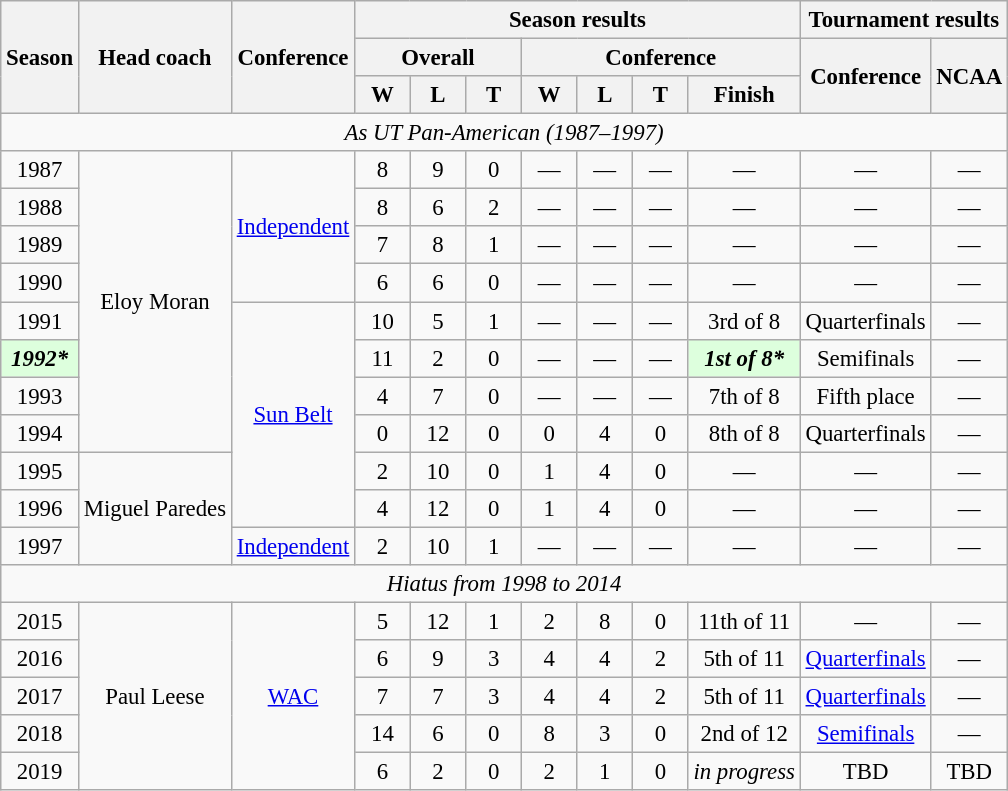<table class="wikitable" style="font-size: 95%; text-align:center;">
<tr>
<th rowspan=3>Season</th>
<th rowspan=3>Head coach</th>
<th rowspan=3>Conference</th>
<th colspan=7>Season results</th>
<th colspan=2>Tournament results</th>
</tr>
<tr>
<th colspan=3>Overall</th>
<th colspan=4>Conference</th>
<th rowspan=2>Conference</th>
<th rowspan=2>NCAA</th>
</tr>
<tr>
<th width=30>W</th>
<th width=30>L</th>
<th width=30>T</th>
<th width=30>W</th>
<th width=30>L</th>
<th width=30>T</th>
<th>Finish</th>
</tr>
<tr>
<td colspan="12" align="center"><em>As UT Pan-American (1987–1997)</em></td>
</tr>
<tr>
<td>1987</td>
<td rowspan="8">Eloy Moran</td>
<td rowspan="4"><a href='#'>Independent</a></td>
<td>8</td>
<td>9</td>
<td>0</td>
<td>—</td>
<td>—</td>
<td>—</td>
<td>—</td>
<td>—</td>
<td>—</td>
</tr>
<tr>
<td>1988</td>
<td>8</td>
<td>6</td>
<td>2</td>
<td>—</td>
<td>—</td>
<td>—</td>
<td>—</td>
<td>—</td>
<td>—</td>
</tr>
<tr>
<td>1989</td>
<td>7</td>
<td>8</td>
<td>1</td>
<td>—</td>
<td>—</td>
<td>—</td>
<td>—</td>
<td>—</td>
<td>—</td>
</tr>
<tr>
<td>1990</td>
<td>6</td>
<td>6</td>
<td>0</td>
<td>—</td>
<td>—</td>
<td>—</td>
<td>—</td>
<td>—</td>
<td>—</td>
</tr>
<tr>
<td>1991</td>
<td rowspan="6"><a href='#'>Sun Belt</a></td>
<td>10</td>
<td>5</td>
<td>1</td>
<td>—</td>
<td>—</td>
<td>—</td>
<td>3rd of 8</td>
<td>Quarterfinals</td>
<td>—</td>
</tr>
<tr>
<td bgcolor="#ddffdd"><strong><em>1992*</em></strong></td>
<td>11</td>
<td>2</td>
<td>0</td>
<td>—</td>
<td>—</td>
<td>—</td>
<td bgcolor="#ddffdd"><strong><em>1st of 8*</em></strong></td>
<td>Semifinals</td>
<td>—</td>
</tr>
<tr>
<td>1993</td>
<td>4</td>
<td>7</td>
<td>0</td>
<td>—</td>
<td>—</td>
<td>—</td>
<td>7th of 8</td>
<td>Fifth place</td>
<td>—</td>
</tr>
<tr>
<td>1994</td>
<td>0</td>
<td>12</td>
<td>0</td>
<td>0</td>
<td>4</td>
<td>0</td>
<td>8th of 8</td>
<td>Quarterfinals</td>
<td>—</td>
</tr>
<tr>
<td>1995</td>
<td rowspan="3">Miguel Paredes</td>
<td>2</td>
<td>10</td>
<td>0</td>
<td>1</td>
<td>4</td>
<td>0</td>
<td>—</td>
<td>—</td>
<td>—</td>
</tr>
<tr>
<td>1996</td>
<td>4</td>
<td>12</td>
<td>0</td>
<td>1</td>
<td>4</td>
<td>0</td>
<td>—</td>
<td>—</td>
<td>—</td>
</tr>
<tr>
<td>1997</td>
<td><a href='#'>Independent</a></td>
<td>2</td>
<td>10</td>
<td>1</td>
<td>—</td>
<td>—</td>
<td>—</td>
<td>—</td>
<td>—</td>
<td>—</td>
</tr>
<tr>
<td colspan="12" align="center"><em>Hiatus from 1998 to 2014</em></td>
</tr>
<tr>
<td>2015</td>
<td rowspan="5">Paul Leese</td>
<td rowspan="5"><a href='#'>WAC</a></td>
<td>5</td>
<td>12</td>
<td>1</td>
<td>2</td>
<td>8</td>
<td>0</td>
<td>11th of 11</td>
<td>—</td>
<td>—</td>
</tr>
<tr>
<td>2016</td>
<td>6</td>
<td>9</td>
<td>3</td>
<td>4</td>
<td>4</td>
<td>2</td>
<td>5th of 11</td>
<td><a href='#'>Quarterfinals</a></td>
<td>—</td>
</tr>
<tr>
<td>2017</td>
<td>7</td>
<td>7</td>
<td>3</td>
<td>4</td>
<td>4</td>
<td>2</td>
<td>5th of 11</td>
<td><a href='#'>Quarterfinals</a></td>
<td>—</td>
</tr>
<tr>
<td>2018</td>
<td>14</td>
<td>6</td>
<td>0</td>
<td>8</td>
<td>3</td>
<td>0</td>
<td>2nd of 12</td>
<td><a href='#'>Semifinals</a></td>
<td>—</td>
</tr>
<tr>
<td>2019</td>
<td>6</td>
<td>2</td>
<td>0</td>
<td>2</td>
<td>1</td>
<td>0</td>
<td><em>in progress</em></td>
<td>TBD</td>
<td>TBD</td>
</tr>
</table>
